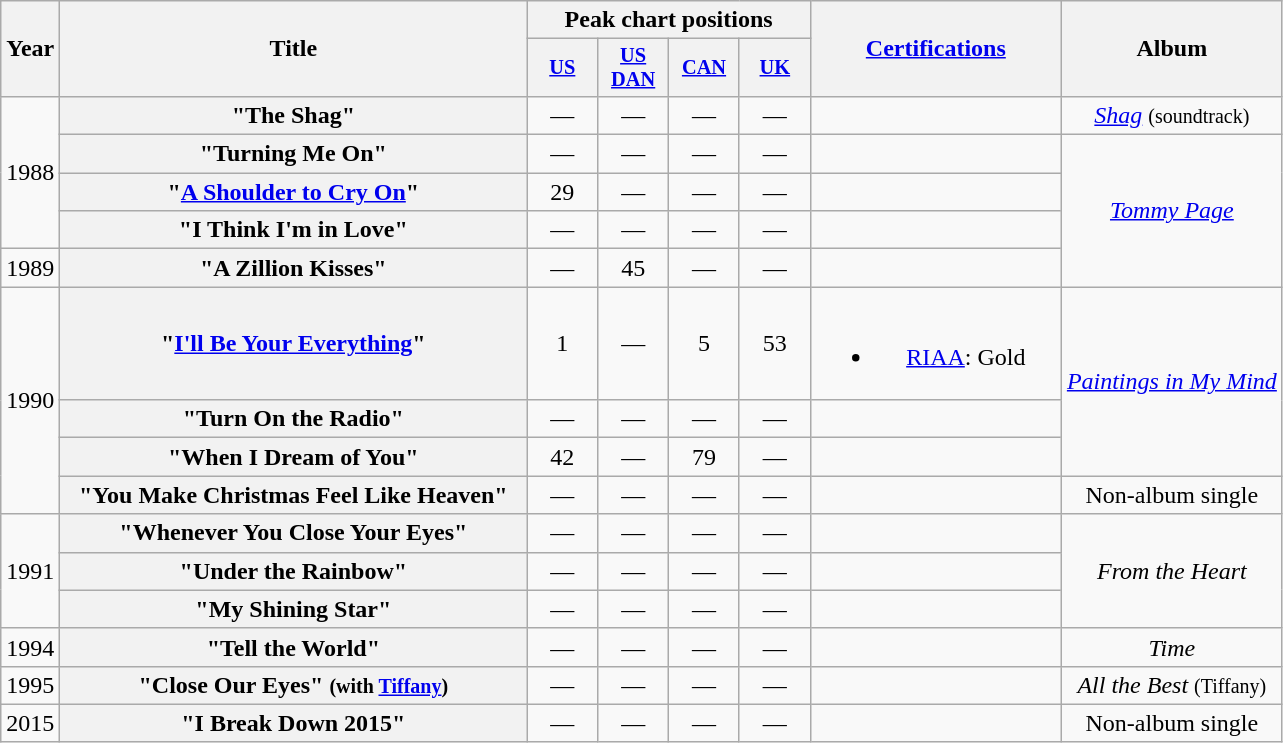<table class="wikitable plainrowheaders" style="text-align:center;">
<tr>
<th scope="col" rowspan="2">Year</th>
<th scope="col" rowspan="2" style="width:19em;">Title</th>
<th scope="col" colspan="4">Peak chart positions</th>
<th scope="col" rowspan="2" style="width:10em;"><a href='#'>Certifications</a></th>
<th scope="col" rowspan="2">Album</th>
</tr>
<tr>
<th style="width:3em;font-size:85%"><a href='#'>US</a><br></th>
<th style="width:3em;font-size:85%"><a href='#'>US DAN</a><br></th>
<th style="width:3em;font-size:85%"><a href='#'>CAN</a><br></th>
<th style="width:3em;font-size:85%"><a href='#'>UK</a><br></th>
</tr>
<tr>
<td rowspan="4">1988</td>
<th scope="row">"The Shag"</th>
<td>—</td>
<td>—</td>
<td>—</td>
<td>—</td>
<td></td>
<td><em><a href='#'>Shag</a></em> <small>(soundtrack)</small></td>
</tr>
<tr>
<th scope="row">"Turning Me On"</th>
<td>—</td>
<td>—</td>
<td>—</td>
<td>—</td>
<td></td>
<td rowspan="4"><em><a href='#'>Tommy Page</a></em></td>
</tr>
<tr>
<th scope="row">"<a href='#'>A Shoulder to Cry On</a>"</th>
<td>29</td>
<td>—</td>
<td>—</td>
<td>—</td>
<td></td>
</tr>
<tr>
<th scope="row">"I Think I'm in Love"</th>
<td>—</td>
<td>—</td>
<td>—</td>
<td>—</td>
<td></td>
</tr>
<tr>
<td>1989</td>
<th scope="row">"A Zillion Kisses"</th>
<td>—</td>
<td>45</td>
<td>—</td>
<td>—</td>
<td></td>
</tr>
<tr>
<td rowspan="4">1990</td>
<th scope="row">"<a href='#'>I'll Be Your Everything</a>"</th>
<td>1</td>
<td>—</td>
<td>5</td>
<td>53</td>
<td><br><ul><li><a href='#'>RIAA</a>: Gold</li></ul></td>
<td rowspan="3"><em><a href='#'>Paintings in My Mind</a></em></td>
</tr>
<tr>
<th scope="row">"Turn On the Radio"</th>
<td>—</td>
<td>—</td>
<td>—</td>
<td>—</td>
<td></td>
</tr>
<tr>
<th scope="row">"When I Dream of You"</th>
<td>42</td>
<td>—</td>
<td>79</td>
<td>—</td>
<td></td>
</tr>
<tr>
<th scope="row">"You Make Christmas Feel Like Heaven"</th>
<td>—</td>
<td>—</td>
<td>—</td>
<td>—</td>
<td></td>
<td>Non-album single</td>
</tr>
<tr>
<td rowspan="3">1991</td>
<th scope="row">"Whenever You Close Your Eyes"</th>
<td>—</td>
<td>—</td>
<td>—</td>
<td>—</td>
<td></td>
<td rowspan="3"><em>From the Heart</em></td>
</tr>
<tr>
<th scope="row">"Under the Rainbow"</th>
<td>—</td>
<td>—</td>
<td>—</td>
<td>—</td>
<td></td>
</tr>
<tr>
<th scope="row">"My Shining Star"</th>
<td>—</td>
<td>—</td>
<td>—</td>
<td>—</td>
<td></td>
</tr>
<tr>
<td>1994</td>
<th scope="row">"Tell the World"</th>
<td>—</td>
<td>—</td>
<td>—</td>
<td>—</td>
<td></td>
<td><em>Time</em></td>
</tr>
<tr>
<td>1995</td>
<th scope="row">"Close Our Eyes" <small>(with <a href='#'>Tiffany</a>)</small></th>
<td>—</td>
<td>—</td>
<td>—</td>
<td>—</td>
<td></td>
<td><em>All the Best</em> <small>(Tiffany)</small></td>
</tr>
<tr>
<td>2015</td>
<th scope="row">"I Break Down 2015"</th>
<td>—</td>
<td>—</td>
<td>—</td>
<td>—</td>
<td></td>
<td>Non-album single</td>
</tr>
</table>
